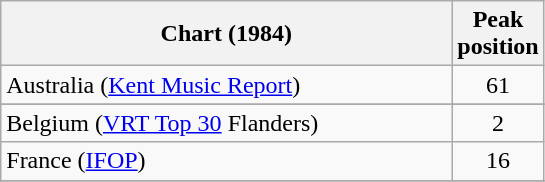<table class="wikitable sortable">
<tr>
<th style="width: 220pt;">Chart (1984)</th>
<th style="width: 40pt;">Peak<br>position</th>
</tr>
<tr>
<td>Australia (<a href='#'>Kent Music Report</a>)</td>
<td align="center">61</td>
</tr>
<tr>
</tr>
<tr>
<td>Belgium (<a href='#'>VRT Top 30</a> Flanders)</td>
<td align="center">2</td>
</tr>
<tr>
<td>France (<a href='#'>IFOP</a>)</td>
<td align="center">16</td>
</tr>
<tr>
</tr>
<tr>
</tr>
<tr>
</tr>
</table>
